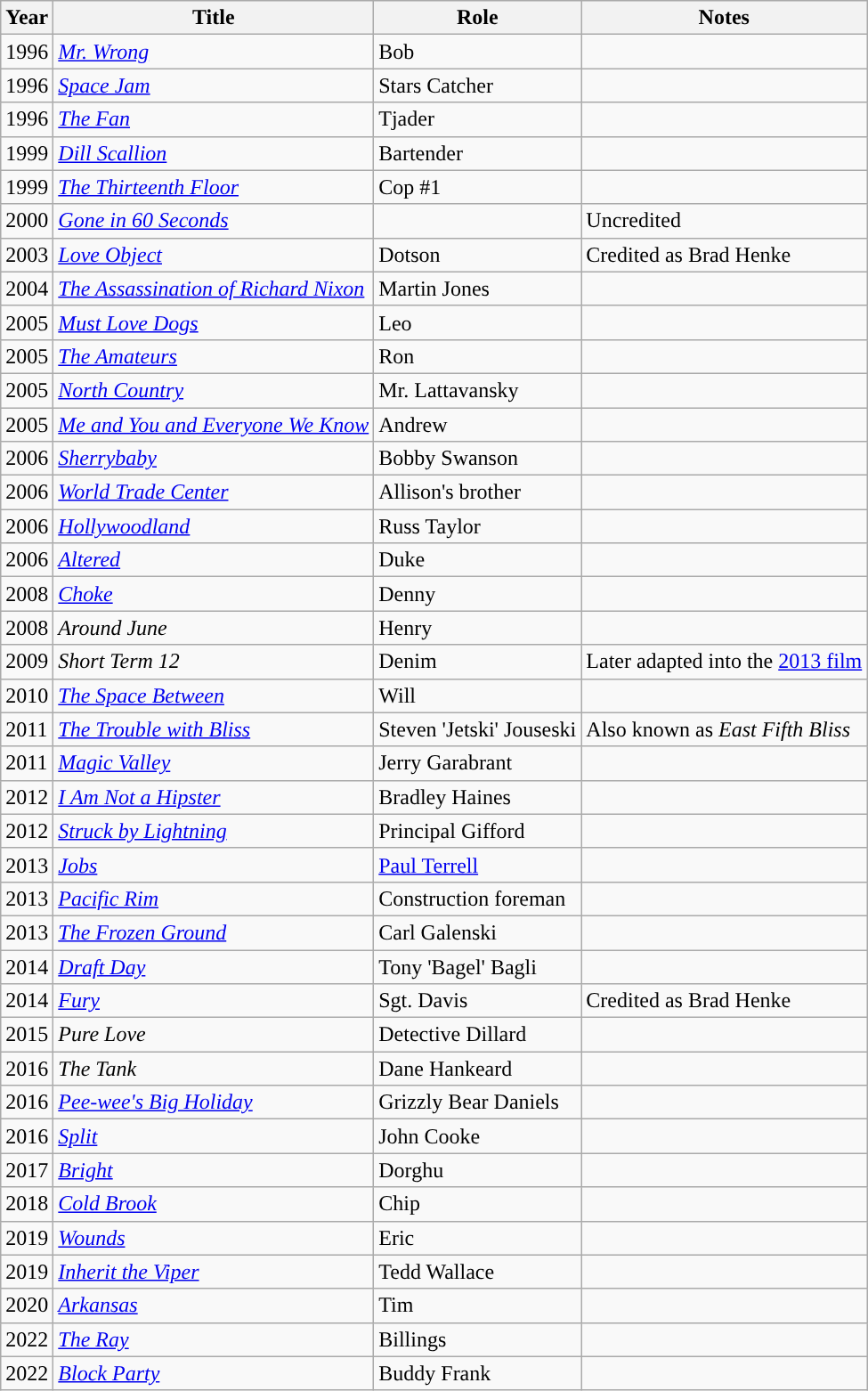<table class="wikitable">
<tr>
<th>Year</th>
<th>Title</th>
<th>Role</th>
<th>Notes</th>
</tr>
<tr>
<td>1996</td>
<td><em><a href='#'>Mr. Wrong</a></em></td>
<td>Bob</td>
<td></td>
</tr>
<tr>
<td>1996</td>
<td><em><a href='#'>Space Jam</a></em></td>
<td>Stars Catcher</td>
<td></td>
</tr>
<tr>
<td>1996</td>
<td><em><a href='#'>The Fan</a></em></td>
<td>Tjader</td>
<td></td>
</tr>
<tr>
<td>1999</td>
<td><em><a href='#'>Dill Scallion</a></em></td>
<td>Bartender</td>
<td></td>
</tr>
<tr>
<td>1999</td>
<td><em><a href='#'>The Thirteenth Floor</a></em></td>
<td>Cop #1</td>
<td></td>
</tr>
<tr>
<td>2000</td>
<td><a href='#'><em>Gone in 60 Seconds</em></a></td>
<td></td>
<td>Uncredited</td>
</tr>
<tr>
<td>2003</td>
<td><em><a href='#'>Love Object</a></em></td>
<td>Dotson</td>
<td>Credited as Brad Henke</td>
</tr>
<tr>
<td>2004</td>
<td><em><a href='#'>The Assassination of Richard Nixon</a></em></td>
<td>Martin Jones</td>
<td></td>
</tr>
<tr>
<td>2005</td>
<td><em><a href='#'>Must Love Dogs</a></em></td>
<td>Leo</td>
<td></td>
</tr>
<tr>
<td>2005</td>
<td><em><a href='#'>The Amateurs</a></em></td>
<td>Ron</td>
<td></td>
</tr>
<tr>
<td>2005</td>
<td><em><a href='#'>North Country</a></em></td>
<td>Mr. Lattavansky</td>
<td></td>
</tr>
<tr>
<td>2005</td>
<td><em><a href='#'>Me and You and Everyone We Know</a></em></td>
<td>Andrew</td>
<td></td>
</tr>
<tr>
<td>2006</td>
<td><em><a href='#'>Sherrybaby</a></em></td>
<td>Bobby Swanson</td>
<td></td>
</tr>
<tr>
<td>2006</td>
<td><em><a href='#'>World Trade Center</a></em></td>
<td>Allison's brother</td>
<td></td>
</tr>
<tr>
<td>2006</td>
<td><em><a href='#'>Hollywoodland</a></em></td>
<td>Russ Taylor</td>
<td></td>
</tr>
<tr>
<td>2006</td>
<td><em><a href='#'>Altered</a></em></td>
<td>Duke</td>
<td></td>
</tr>
<tr>
<td>2008</td>
<td><em><a href='#'>Choke</a></em></td>
<td>Denny</td>
<td></td>
</tr>
<tr>
<td>2008</td>
<td><em>Around June</em></td>
<td>Henry</td>
<td></td>
</tr>
<tr>
<td>2009</td>
<td><em>Short Term 12</em></td>
<td>Denim</td>
<td>Later adapted into the <a href='#'>2013 film</a></td>
</tr>
<tr>
<td>2010</td>
<td><em><a href='#'>The Space Between</a></em></td>
<td>Will</td>
<td></td>
</tr>
<tr>
<td>2011</td>
<td><em><a href='#'>The Trouble with Bliss</a></em></td>
<td>Steven 'Jetski' Jouseski</td>
<td>Also known as <em>East Fifth Bliss</em></td>
</tr>
<tr>
<td>2011</td>
<td><em><a href='#'>Magic Valley</a></em></td>
<td>Jerry Garabrant</td>
<td></td>
</tr>
<tr>
<td>2012</td>
<td><em><a href='#'>I Am Not a Hipster</a></em></td>
<td>Bradley Haines</td>
<td></td>
</tr>
<tr>
<td>2012</td>
<td><em><a href='#'>Struck by Lightning</a></em></td>
<td>Principal Gifford</td>
<td></td>
</tr>
<tr>
<td>2013</td>
<td><em><a href='#'>Jobs</a></em></td>
<td><a href='#'>Paul Terrell</a></td>
<td></td>
</tr>
<tr>
<td>2013</td>
<td><em><a href='#'>Pacific Rim</a></em></td>
<td>Construction foreman</td>
<td></td>
</tr>
<tr>
<td>2013</td>
<td><em><a href='#'>The Frozen Ground</a></em></td>
<td>Carl Galenski</td>
<td></td>
</tr>
<tr>
<td>2014</td>
<td><em><a href='#'>Draft Day</a></em></td>
<td>Tony 'Bagel' Bagli</td>
<td></td>
</tr>
<tr>
<td>2014</td>
<td><em><a href='#'>Fury</a></em></td>
<td>Sgt. Davis</td>
<td>Credited as Brad Henke</td>
</tr>
<tr>
<td>2015</td>
<td><em>Pure Love</em></td>
<td>Detective Dillard</td>
<td></td>
</tr>
<tr>
<td>2016</td>
<td><em>The Tank</em></td>
<td>Dane Hankeard</td>
<td></td>
</tr>
<tr>
<td>2016</td>
<td><em><a href='#'>Pee-wee's Big Holiday</a></em></td>
<td>Grizzly Bear Daniels</td>
<td></td>
</tr>
<tr>
<td>2016</td>
<td><em><a href='#'>Split</a></em></td>
<td>John Cooke</td>
<td></td>
</tr>
<tr>
<td>2017</td>
<td><em><a href='#'>Bright</a></em></td>
<td>Dorghu</td>
<td></td>
</tr>
<tr>
<td>2018</td>
<td><em><a href='#'>Cold Brook</a></em></td>
<td>Chip</td>
<td></td>
</tr>
<tr>
<td>2019</td>
<td><em><a href='#'>Wounds</a></em></td>
<td>Eric</td>
<td></td>
</tr>
<tr>
<td>2019</td>
<td><em><a href='#'>Inherit the Viper</a></em></td>
<td>Tedd Wallace</td>
<td></td>
</tr>
<tr>
<td>2020</td>
<td><em><a href='#'>Arkansas</a></em></td>
<td>Tim</td>
<td></td>
</tr>
<tr>
<td>2022</td>
<td><em><a href='#'>The Ray</a></em></td>
<td>Billings</td>
<td></td>
</tr>
<tr>
<td>2022</td>
<td><em><a href='#'>Block Party</a></em></td>
<td>Buddy Frank</td>
<td></td>
</tr>
</table>
